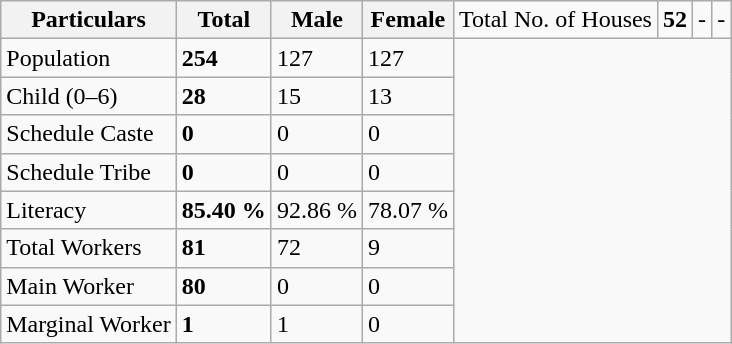<table class="wikitable">
<tr>
<th>Particulars</th>
<th>Total</th>
<th>Male</th>
<th>Female</th>
<td>Total No. of Houses</td>
<td><strong>52</strong></td>
<td>-</td>
<td>-</td>
</tr>
<tr>
<td>Population</td>
<td><strong>254</strong></td>
<td>127</td>
<td>127</td>
</tr>
<tr>
<td>Child (0–6)</td>
<td><strong>28</strong></td>
<td>15</td>
<td>13</td>
</tr>
<tr>
<td>Schedule Caste</td>
<td><strong>0</strong></td>
<td>0</td>
<td>0</td>
</tr>
<tr>
<td>Schedule Tribe</td>
<td><strong>0</strong></td>
<td>0</td>
<td>0</td>
</tr>
<tr>
<td>Literacy</td>
<td><strong>85.40 %</strong></td>
<td>92.86 %</td>
<td>78.07 %</td>
</tr>
<tr>
<td>Total Workers</td>
<td><strong>81</strong></td>
<td>72</td>
<td>9</td>
</tr>
<tr>
<td>Main Worker</td>
<td><strong>80</strong></td>
<td>0</td>
<td>0</td>
</tr>
<tr>
<td>Marginal Worker</td>
<td><strong>1</strong></td>
<td>1</td>
<td>0</td>
</tr>
</table>
